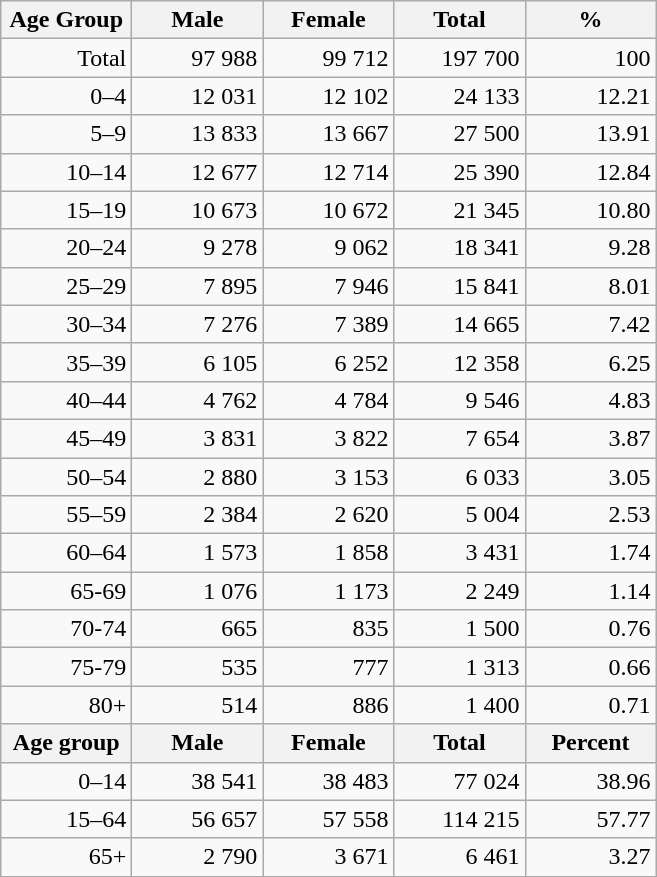<table class="wikitable">
<tr>
<th width="80pt">Age Group</th>
<th width="80pt">Male</th>
<th width="80pt">Female</th>
<th width="80pt">Total</th>
<th width="80pt">%</th>
</tr>
<tr>
<td align="right">Total</td>
<td align="right">97 988</td>
<td align="right">99 712</td>
<td align="right">197 700</td>
<td align="right">100</td>
</tr>
<tr>
<td align="right">0–4</td>
<td align="right">12 031</td>
<td align="right">12 102</td>
<td align="right">24 133</td>
<td align="right">12.21</td>
</tr>
<tr>
<td align="right">5–9</td>
<td align="right">13 833</td>
<td align="right">13 667</td>
<td align="right">27 500</td>
<td align="right">13.91</td>
</tr>
<tr>
<td align="right">10–14</td>
<td align="right">12 677</td>
<td align="right">12 714</td>
<td align="right">25 390</td>
<td align="right">12.84</td>
</tr>
<tr>
<td align="right">15–19</td>
<td align="right">10 673</td>
<td align="right">10 672</td>
<td align="right">21 345</td>
<td align="right">10.80</td>
</tr>
<tr>
<td align="right">20–24</td>
<td align="right">9 278</td>
<td align="right">9 062</td>
<td align="right">18 341</td>
<td align="right">9.28</td>
</tr>
<tr>
<td align="right">25–29</td>
<td align="right">7 895</td>
<td align="right">7 946</td>
<td align="right">15 841</td>
<td align="right">8.01</td>
</tr>
<tr>
<td align="right">30–34</td>
<td align="right">7 276</td>
<td align="right">7 389</td>
<td align="right">14 665</td>
<td align="right">7.42</td>
</tr>
<tr>
<td align="right">35–39</td>
<td align="right">6 105</td>
<td align="right">6 252</td>
<td align="right">12 358</td>
<td align="right">6.25</td>
</tr>
<tr>
<td align="right">40–44</td>
<td align="right">4 762</td>
<td align="right">4 784</td>
<td align="right">9 546</td>
<td align="right">4.83</td>
</tr>
<tr>
<td align="right">45–49</td>
<td align="right">3 831</td>
<td align="right">3 822</td>
<td align="right">7 654</td>
<td align="right">3.87</td>
</tr>
<tr>
<td align="right">50–54</td>
<td align="right">2 880</td>
<td align="right">3 153</td>
<td align="right">6 033</td>
<td align="right">3.05</td>
</tr>
<tr>
<td align="right">55–59</td>
<td align="right">2 384</td>
<td align="right">2 620</td>
<td align="right">5 004</td>
<td align="right">2.53</td>
</tr>
<tr>
<td align="right">60–64</td>
<td align="right">1 573</td>
<td align="right">1 858</td>
<td align="right">3 431</td>
<td align="right">1.74</td>
</tr>
<tr>
<td align="right">65-69</td>
<td align="right">1 076</td>
<td align="right">1 173</td>
<td align="right">2 249</td>
<td align="right">1.14</td>
</tr>
<tr>
<td align="right">70-74</td>
<td align="right">665</td>
<td align="right">835</td>
<td align="right">1 500</td>
<td align="right">0.76</td>
</tr>
<tr>
<td align="right">75-79</td>
<td align="right">535</td>
<td align="right">777</td>
<td align="right">1 313</td>
<td align="right">0.66</td>
</tr>
<tr>
<td align="right">80+</td>
<td align="right">514</td>
<td align="right">886</td>
<td align="right">1 400</td>
<td align="right">0.71</td>
</tr>
<tr>
<th width="50">Age group</th>
<th width="80pt">Male</th>
<th width="80">Female</th>
<th width="80">Total</th>
<th width="50">Percent</th>
</tr>
<tr>
<td align="right">0–14</td>
<td align="right">38 541</td>
<td align="right">38 483</td>
<td align="right">77 024</td>
<td align="right">38.96</td>
</tr>
<tr>
<td align="right">15–64</td>
<td align="right">56 657</td>
<td align="right">57 558</td>
<td align="right">114 215</td>
<td align="right">57.77</td>
</tr>
<tr>
<td align="right">65+</td>
<td align="right">2 790</td>
<td align="right">3 671</td>
<td align="right">6 461</td>
<td align="right">3.27</td>
</tr>
<tr>
</tr>
</table>
